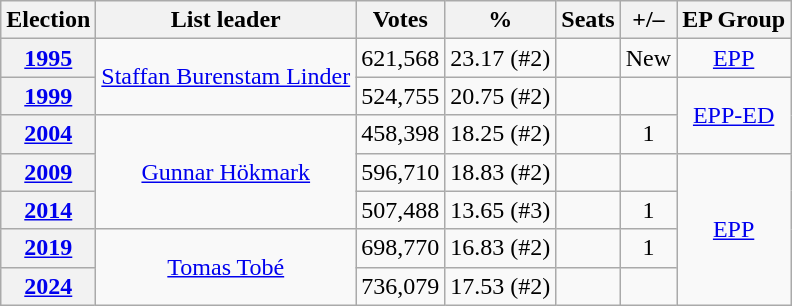<table class="wikitable" style="text-align:center;">
<tr>
<th>Election</th>
<th>List leader</th>
<th>Votes</th>
<th>%</th>
<th>Seats</th>
<th>+/–</th>
<th>EP Group</th>
</tr>
<tr>
<th><a href='#'>1995</a></th>
<td rowspan=2><a href='#'>Staffan Burenstam Linder</a></td>
<td>621,568</td>
<td>23.17 (#2)</td>
<td></td>
<td>New</td>
<td><a href='#'>EPP</a></td>
</tr>
<tr>
<th><a href='#'>1999</a></th>
<td>524,755</td>
<td>20.75 (#2)</td>
<td></td>
<td></td>
<td rowspan=2><a href='#'>EPP-ED</a></td>
</tr>
<tr>
<th><a href='#'>2004</a></th>
<td rowspan=3><a href='#'>Gunnar Hökmark</a></td>
<td>458,398</td>
<td>18.25 (#2)</td>
<td></td>
<td> 1</td>
</tr>
<tr>
<th><a href='#'>2009</a></th>
<td>596,710</td>
<td>18.83 (#2)</td>
<td> </td>
<td><br></td>
<td rowspan=4><a href='#'>EPP</a></td>
</tr>
<tr>
<th><a href='#'>2014</a></th>
<td>507,488</td>
<td>13.65 (#3)</td>
<td></td>
<td> 1</td>
</tr>
<tr>
<th><a href='#'>2019</a></th>
<td rowspan=2><a href='#'>Tomas Tobé</a></td>
<td>698,770</td>
<td>16.83 (#2)</td>
<td></td>
<td> 1</td>
</tr>
<tr>
<th><a href='#'>2024</a></th>
<td>736,079</td>
<td>17.53 (#2)</td>
<td></td>
<td></td>
</tr>
</table>
